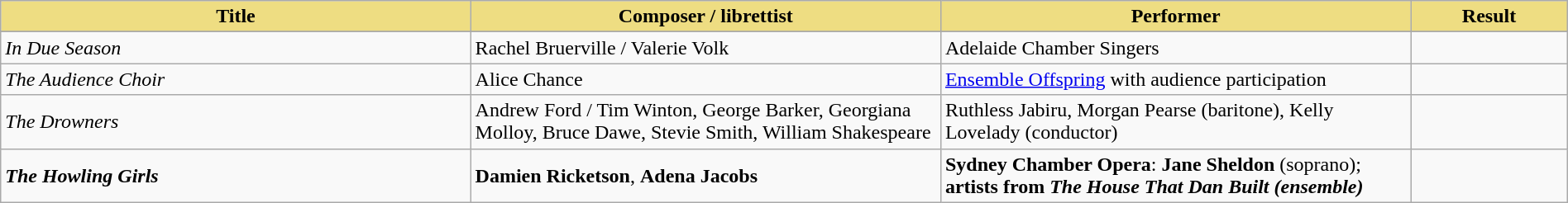<table class="wikitable" width=100%>
<tr>
<th style="width:30%;background:#EEDD82;">Title</th>
<th style="width:30%;background:#EEDD82;">Composer / librettist</th>
<th style="width:30%;background:#EEDD82;">Performer</th>
<th style="width:10%;background:#EEDD82;">Result<br></th>
</tr>
<tr>
</tr>
<tr>
<td><em>In Due Season</em></td>
<td>Rachel Bruerville / Valerie Volk</td>
<td>Adelaide Chamber Singers</td>
<td></td>
</tr>
<tr>
<td><em>The Audience Choir</em></td>
<td>Alice Chance</td>
<td><a href='#'>Ensemble Offspring</a> with audience participation</td>
<td></td>
</tr>
<tr>
<td><em>The Drowners</em></td>
<td>Andrew Ford / Tim Winton, George Barker, Georgiana Molloy, Bruce Dawe, Stevie Smith, William Shakespeare</td>
<td>Ruthless Jabiru, Morgan Pearse (baritone), Kelly Lovelady (conductor)</td>
<td></td>
</tr>
<tr>
<td><strong><em>The Howling Girls</em></strong></td>
<td><strong>Damien Ricketson</strong>, <strong>Adena Jacobs</strong></td>
<td><strong>Sydney Chamber Opera</strong>: <strong>Jane Sheldon</strong> (soprano); <strong>artists from <em>The House That Dan Built<strong><em> (ensemble)</td>
<td></td>
</tr>
</table>
